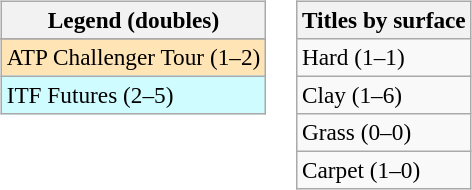<table>
<tr valign=top>
<td><br><table class=wikitable style=font-size:97%>
<tr>
<th>Legend (doubles)</th>
</tr>
<tr bgcolor=e5d1cb>
</tr>
<tr bgcolor=moccasin>
<td>ATP Challenger Tour (1–2)</td>
</tr>
<tr bgcolor=cffcff>
<td>ITF Futures (2–5)</td>
</tr>
</table>
</td>
<td><br><table class=wikitable style=font-size:97%>
<tr>
<th>Titles by surface</th>
</tr>
<tr>
<td>Hard (1–1)</td>
</tr>
<tr>
<td>Clay (1–6)</td>
</tr>
<tr>
<td>Grass (0–0)</td>
</tr>
<tr>
<td>Carpet (1–0)</td>
</tr>
</table>
</td>
</tr>
</table>
